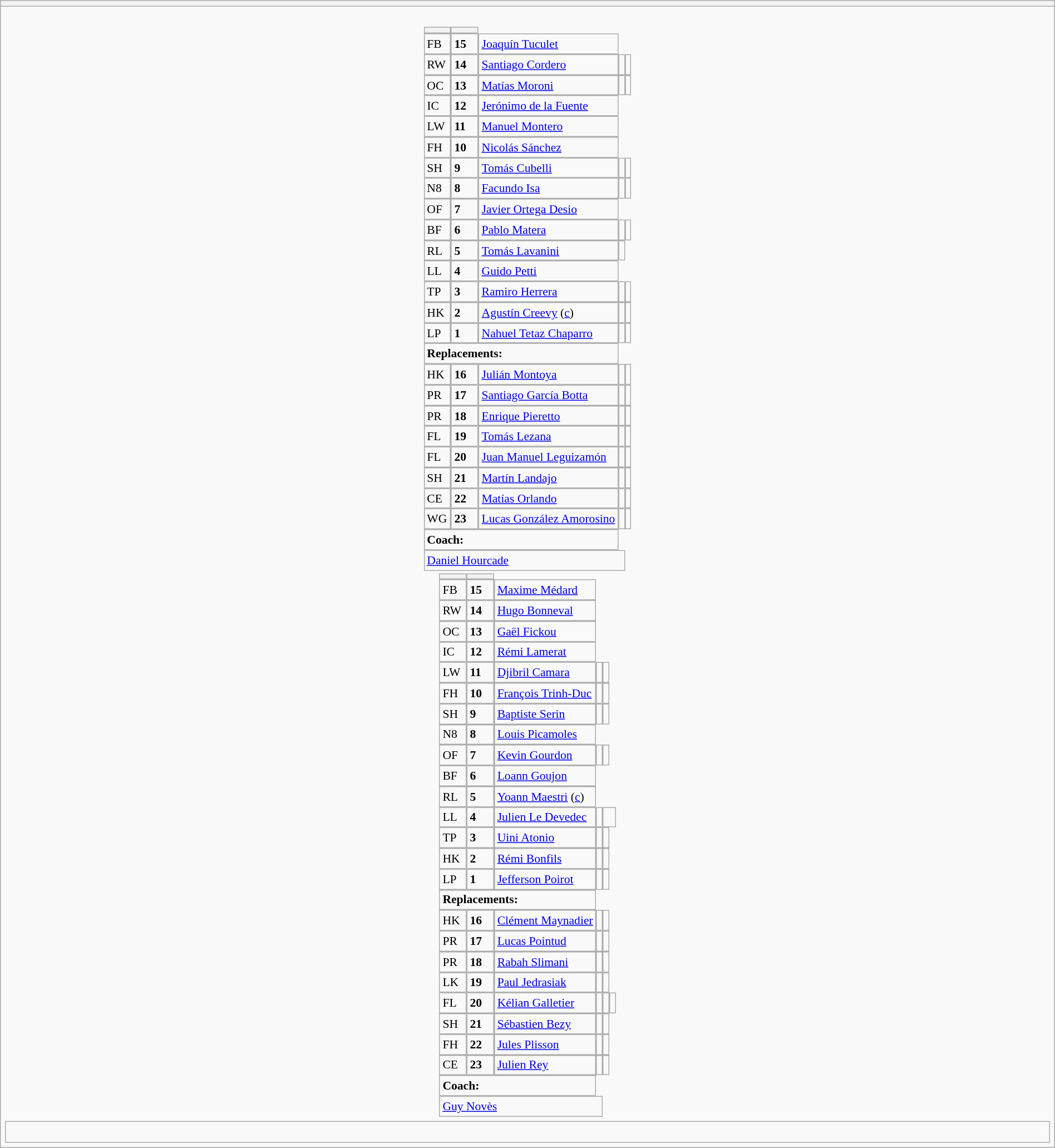<table style="width:100%" class="wikitable collapsible collapsed">
<tr>
<th></th>
</tr>
<tr>
<td><br>






<table style="font-size:90%; margin:0.2em auto;" cellspacing="0" cellpadding="0">
<tr>
<th width="25"></th>
<th width="25"></th>
</tr>
<tr>
<td>FB</td>
<td><strong>15</strong></td>
<td><a href='#'>Joaquín Tuculet</a></td>
</tr>
<tr>
<td>RW</td>
<td><strong>14</strong></td>
<td><a href='#'>Santiago Cordero</a></td>
<td></td>
<td></td>
</tr>
<tr>
<td>OC</td>
<td><strong>13</strong></td>
<td><a href='#'>Matías Moroni</a></td>
<td></td>
<td></td>
</tr>
<tr>
<td>IC</td>
<td><strong>12</strong></td>
<td><a href='#'>Jerónimo de la Fuente</a></td>
</tr>
<tr>
<td>LW</td>
<td><strong>11</strong></td>
<td><a href='#'>Manuel Montero</a></td>
</tr>
<tr>
<td>FH</td>
<td><strong>10</strong></td>
<td><a href='#'>Nicolás Sánchez</a></td>
</tr>
<tr>
<td>SH</td>
<td><strong>9</strong></td>
<td><a href='#'>Tomás Cubelli</a></td>
<td></td>
<td></td>
</tr>
<tr>
<td>N8</td>
<td><strong>8</strong></td>
<td><a href='#'>Facundo Isa</a></td>
<td></td>
<td></td>
</tr>
<tr>
<td>OF</td>
<td><strong>7</strong></td>
<td><a href='#'>Javier Ortega Desio</a></td>
</tr>
<tr>
<td>BF</td>
<td><strong>6</strong></td>
<td><a href='#'>Pablo Matera</a></td>
<td></td>
<td></td>
</tr>
<tr>
<td>RL</td>
<td><strong>5</strong></td>
<td><a href='#'>Tomás Lavanini</a></td>
<td></td>
</tr>
<tr>
<td>LL</td>
<td><strong>4</strong></td>
<td><a href='#'>Guido Petti</a></td>
</tr>
<tr>
<td>TP</td>
<td><strong>3</strong></td>
<td><a href='#'>Ramiro Herrera</a></td>
<td></td>
<td></td>
</tr>
<tr>
<td>HK</td>
<td><strong>2</strong></td>
<td><a href='#'>Agustín Creevy</a> (<a href='#'>c</a>)</td>
<td></td>
<td></td>
</tr>
<tr>
<td>LP</td>
<td><strong>1</strong></td>
<td><a href='#'>Nahuel Tetaz Chaparro</a></td>
<td></td>
<td></td>
</tr>
<tr>
<td colspan=3><strong>Replacements:</strong></td>
</tr>
<tr>
<td>HK</td>
<td><strong>16</strong></td>
<td><a href='#'>Julián Montoya</a></td>
<td></td>
<td></td>
</tr>
<tr>
<td>PR</td>
<td><strong>17</strong></td>
<td><a href='#'>Santiago García Botta</a></td>
<td></td>
<td></td>
</tr>
<tr>
<td>PR</td>
<td><strong>18</strong></td>
<td><a href='#'>Enrique Pieretto</a></td>
<td></td>
<td></td>
</tr>
<tr>
<td>FL</td>
<td><strong>19</strong></td>
<td><a href='#'>Tomás Lezana</a></td>
<td></td>
<td></td>
</tr>
<tr>
<td>FL</td>
<td><strong>20</strong></td>
<td><a href='#'>Juan Manuel Leguizamón</a></td>
<td></td>
<td></td>
</tr>
<tr>
<td>SH</td>
<td><strong>21</strong></td>
<td><a href='#'>Martín Landajo</a></td>
<td></td>
<td></td>
</tr>
<tr>
<td>CE</td>
<td><strong>22</strong></td>
<td><a href='#'>Matías Orlando</a></td>
<td></td>
<td></td>
</tr>
<tr>
<td>WG</td>
<td><strong>23</strong></td>
<td><a href='#'>Lucas González Amorosino</a></td>
<td></td>
<td></td>
</tr>
<tr>
<td colspan=3><strong>Coach:</strong></td>
</tr>
<tr>
<td colspan="4"> <a href='#'>Daniel Hourcade</a></td>
</tr>
</table>
<table cellspacing="0" cellpadding="0" style="font-size:90%; margin:0.2em auto;">
<tr>
<th width="25"></th>
<th width="25"></th>
</tr>
<tr>
<td>FB</td>
<td><strong>15</strong></td>
<td><a href='#'>Maxime Médard</a></td>
</tr>
<tr>
<td>RW</td>
<td><strong>14</strong></td>
<td><a href='#'>Hugo Bonneval</a></td>
</tr>
<tr>
<td>OC</td>
<td><strong>13</strong></td>
<td><a href='#'>Gaël Fickou</a></td>
</tr>
<tr>
<td>IC</td>
<td><strong>12</strong></td>
<td><a href='#'>Rémi Lamerat</a></td>
</tr>
<tr>
<td>LW</td>
<td><strong>11</strong></td>
<td><a href='#'>Djibril Camara</a></td>
<td></td>
<td></td>
</tr>
<tr>
<td>FH</td>
<td><strong>10</strong></td>
<td><a href='#'>François Trinh-Duc</a></td>
<td></td>
<td></td>
</tr>
<tr>
<td>SH</td>
<td><strong>9</strong></td>
<td><a href='#'>Baptiste Serin</a></td>
<td></td>
<td></td>
</tr>
<tr>
<td>N8</td>
<td><strong>8</strong></td>
<td><a href='#'>Louis Picamoles</a></td>
</tr>
<tr>
<td>OF</td>
<td><strong>7</strong></td>
<td><a href='#'>Kevin Gourdon</a></td>
<td></td>
<td></td>
</tr>
<tr>
<td>BF</td>
<td><strong>6</strong></td>
<td><a href='#'>Loann Goujon</a></td>
</tr>
<tr>
<td>RL</td>
<td><strong>5</strong></td>
<td><a href='#'>Yoann Maestri</a> (<a href='#'>c</a>)</td>
</tr>
<tr>
<td>LL</td>
<td><strong>4</strong></td>
<td><a href='#'>Julien Le Devedec</a></td>
<td></td>
<td colspan=2></td>
</tr>
<tr>
<td>TP</td>
<td><strong>3</strong></td>
<td><a href='#'>Uini Atonio</a></td>
<td></td>
<td></td>
</tr>
<tr>
<td>HK</td>
<td><strong>2</strong></td>
<td><a href='#'>Rémi Bonfils</a></td>
<td></td>
<td></td>
</tr>
<tr>
<td>LP</td>
<td><strong>1</strong></td>
<td><a href='#'>Jefferson Poirot</a></td>
<td></td>
<td></td>
</tr>
<tr>
<td colspan=3><strong>Replacements:</strong></td>
</tr>
<tr>
<td>HK</td>
<td><strong>16</strong></td>
<td><a href='#'>Clément Maynadier</a></td>
<td></td>
<td></td>
</tr>
<tr>
<td>PR</td>
<td><strong>17</strong></td>
<td><a href='#'>Lucas Pointud</a></td>
<td></td>
<td></td>
</tr>
<tr>
<td>PR</td>
<td><strong>18</strong></td>
<td><a href='#'>Rabah Slimani</a></td>
<td></td>
<td></td>
</tr>
<tr>
<td>LK</td>
<td><strong>19</strong></td>
<td><a href='#'>Paul Jedrasiak</a></td>
<td></td>
<td></td>
</tr>
<tr>
<td>FL</td>
<td><strong>20</strong></td>
<td><a href='#'>Kélian Galletier</a></td>
<td></td>
<td></td>
<td></td>
</tr>
<tr>
<td>SH</td>
<td><strong>21</strong></td>
<td><a href='#'>Sébastien Bezy</a></td>
<td></td>
<td></td>
</tr>
<tr>
<td>FH</td>
<td><strong>22</strong></td>
<td><a href='#'>Jules Plisson</a></td>
<td></td>
<td></td>
</tr>
<tr>
<td>CE</td>
<td><strong>23</strong></td>
<td><a href='#'>Julien Rey</a></td>
<td></td>
<td></td>
</tr>
<tr>
<td colspan=3><strong>Coach:</strong></td>
</tr>
<tr>
<td colspan="4"> <a href='#'>Guy Novès</a></td>
</tr>
</table>
<table style="width:100%">
<tr>
<td><br>
</td>
</tr>
</table>
</td>
</tr>
</table>
